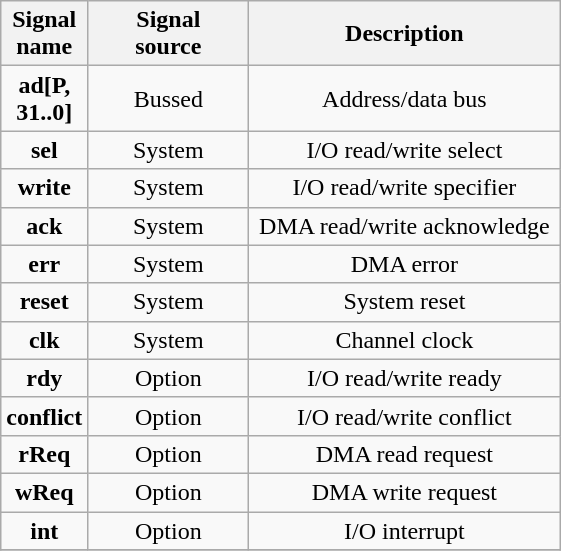<table class="wikitable" style=text-align:center>
<tr>
<th width="50">Signal<br>name</th>
<th width="100">Signal<br>source</th>
<th width="200">Description</th>
</tr>
<tr>
<td><strong>ad[P, 31..0]</strong></td>
<td>Bussed</td>
<td>Address/data bus</td>
</tr>
<tr>
<td><strong>sel</strong></td>
<td>System</td>
<td>I/O read/write select</td>
</tr>
<tr>
<td><strong>write</strong></td>
<td>System</td>
<td>I/O read/write specifier</td>
</tr>
<tr>
<td><strong>ack</strong></td>
<td>System</td>
<td>DMA read/write acknowledge</td>
</tr>
<tr>
<td><strong>err</strong></td>
<td>System</td>
<td>DMA error</td>
</tr>
<tr>
<td><strong>reset</strong></td>
<td>System</td>
<td>System reset</td>
</tr>
<tr>
<td><strong>clk</strong></td>
<td>System</td>
<td>Channel clock</td>
</tr>
<tr>
<td><strong>rdy</strong></td>
<td>Option</td>
<td>I/O read/write ready</td>
</tr>
<tr>
<td><strong>conflict</strong></td>
<td>Option</td>
<td>I/O read/write conflict</td>
</tr>
<tr>
<td><strong>rReq</strong></td>
<td>Option</td>
<td>DMA read request</td>
</tr>
<tr>
<td><strong>wReq</strong></td>
<td>Option</td>
<td>DMA write request</td>
</tr>
<tr>
<td><strong>int</strong></td>
<td>Option</td>
<td>I/O interrupt</td>
</tr>
<tr>
</tr>
</table>
